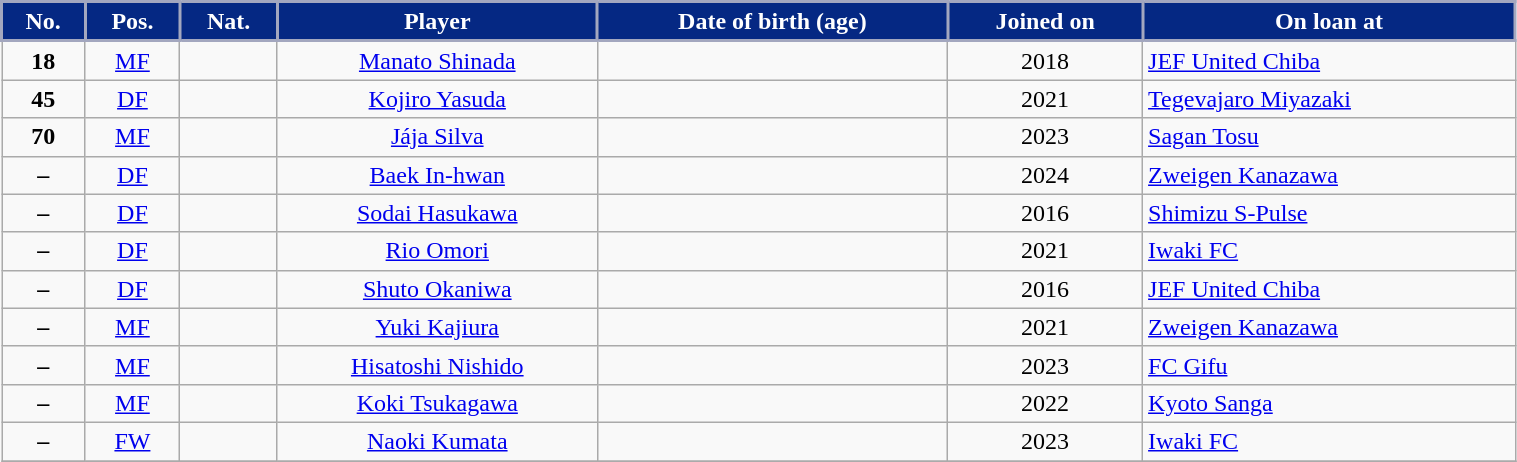<table class="wikitable sortable" style="text-align:center; font-size:100%;width:80%;">
<tr>
<th style="background:#052883; color:white; border:2px solid #A3A7BF;" text-align:center;">No.</th>
<th style="background:#052883; color:white; border:2px solid #A3A7BF;" text-align:center;">Pos.</th>
<th style="background:#052883; color:white; border:2px solid #A3A7BF;" text-align:center;">Nat.</th>
<th style="background:#052883; color:white; border:2px solid #A3A7BF;" text-align:center;">Player</th>
<th style="background:#052883; color:white; border:2px solid #A3A7BF;" text-align:center;">Date of birth (age)</th>
<th style="background:#052883; color:white; border:2px solid #A3A7BF;" text-align:center;">Joined on</th>
<th style="background:#052883; color:white; border:2px solid #A3A7BF;" text-align:center;">On loan at</th>
</tr>
<tr>
<td><strong>18</strong></td>
<td><a href='#'>MF</a></td>
<td></td>
<td align=center><a href='#'>Manato Shinada</a></td>
<td></td>
<td>2018</td>
<td align=left> <a href='#'>JEF United Chiba</a></td>
</tr>
<tr>
<td><strong>45</strong></td>
<td><a href='#'>DF</a></td>
<td></td>
<td align=center><a href='#'>Kojiro Yasuda</a></td>
<td></td>
<td>2021</td>
<td align=left> <a href='#'>Tegevajaro Miyazaki</a></td>
</tr>
<tr>
<td><strong>70</strong></td>
<td><a href='#'>MF</a></td>
<td></td>
<td align=center><a href='#'>Jája Silva</a></td>
<td></td>
<td>2023</td>
<td align=left> <a href='#'>Sagan Tosu</a></td>
</tr>
<tr>
<td><strong>–</strong></td>
<td><a href='#'>DF</a></td>
<td></td>
<td align=center><a href='#'>Baek In-hwan</a></td>
<td></td>
<td>2024</td>
<td align=left> <a href='#'>Zweigen Kanazawa</a></td>
</tr>
<tr>
<td><strong>–</strong></td>
<td><a href='#'>DF</a></td>
<td></td>
<td align=center><a href='#'>Sodai Hasukawa</a></td>
<td></td>
<td>2016</td>
<td align=left> <a href='#'>Shimizu S-Pulse</a></td>
</tr>
<tr>
<td><strong>–</strong></td>
<td><a href='#'>DF</a></td>
<td></td>
<td align=center><a href='#'>Rio Omori</a></td>
<td></td>
<td>2021</td>
<td align=left> <a href='#'>Iwaki FC</a></td>
</tr>
<tr>
<td><strong>–</strong></td>
<td><a href='#'>DF</a></td>
<td></td>
<td align=center><a href='#'>Shuto Okaniwa</a></td>
<td></td>
<td>2016</td>
<td align=left> <a href='#'>JEF United Chiba</a></td>
</tr>
<tr>
<td><strong>–</strong></td>
<td><a href='#'>MF</a></td>
<td></td>
<td align=center><a href='#'>Yuki Kajiura</a></td>
<td></td>
<td>2021</td>
<td align=left> <a href='#'>Zweigen Kanazawa</a></td>
</tr>
<tr>
<td><strong>–</strong></td>
<td><a href='#'>MF</a></td>
<td></td>
<td align=center><a href='#'>Hisatoshi Nishido</a></td>
<td></td>
<td>2023</td>
<td align=left> <a href='#'>FC Gifu</a></td>
</tr>
<tr>
<td><strong>–</strong></td>
<td><a href='#'>MF</a></td>
<td></td>
<td align=center><a href='#'>Koki Tsukagawa</a></td>
<td></td>
<td>2022</td>
<td align=left> <a href='#'>Kyoto Sanga</a></td>
</tr>
<tr>
<td><strong>–</strong></td>
<td><a href='#'>FW</a></td>
<td></td>
<td align=center><a href='#'>Naoki Kumata</a></td>
<td></td>
<td>2023</td>
<td align=left> <a href='#'>Iwaki FC</a></td>
</tr>
<tr>
</tr>
</table>
